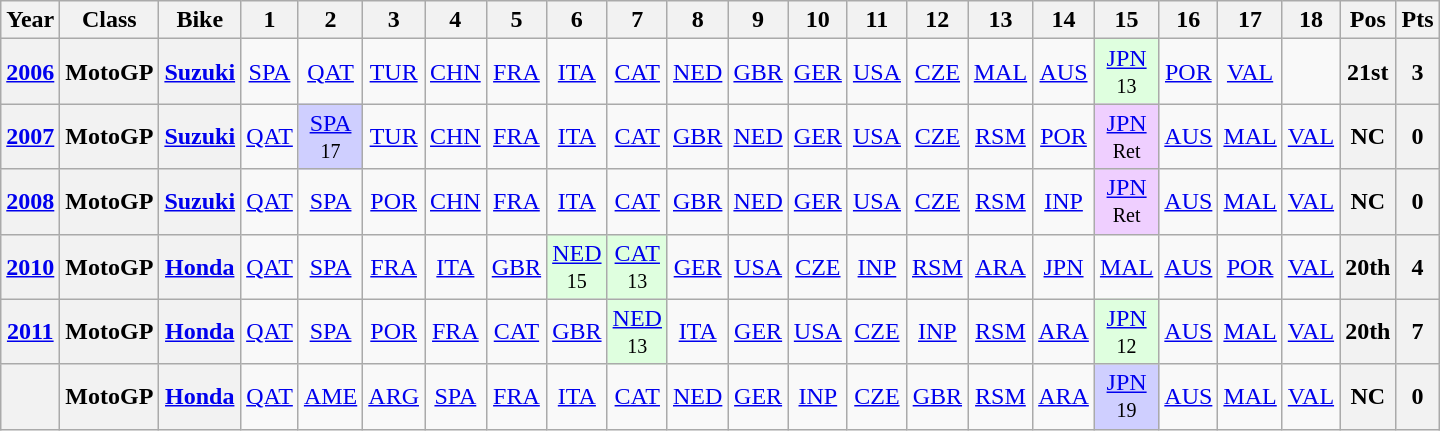<table class="wikitable" style="text-align:center">
<tr>
<th>Year</th>
<th>Class</th>
<th>Bike</th>
<th>1</th>
<th>2</th>
<th>3</th>
<th>4</th>
<th>5</th>
<th>6</th>
<th>7</th>
<th>8</th>
<th>9</th>
<th>10</th>
<th>11</th>
<th>12</th>
<th>13</th>
<th>14</th>
<th>15</th>
<th>16</th>
<th>17</th>
<th>18</th>
<th>Pos</th>
<th>Pts</th>
</tr>
<tr>
<th align="left"><a href='#'>2006</a></th>
<th align="left">MotoGP</th>
<th align="left"><a href='#'>Suzuki</a></th>
<td><a href='#'>SPA</a></td>
<td><a href='#'>QAT</a></td>
<td><a href='#'>TUR</a></td>
<td><a href='#'>CHN</a></td>
<td><a href='#'>FRA</a></td>
<td><a href='#'>ITA</a></td>
<td><a href='#'>CAT</a></td>
<td><a href='#'>NED</a></td>
<td><a href='#'>GBR</a></td>
<td><a href='#'>GER</a></td>
<td><a href='#'>USA</a></td>
<td><a href='#'>CZE</a></td>
<td><a href='#'>MAL</a></td>
<td><a href='#'>AUS</a></td>
<td style="background:#DFFFDF;"><a href='#'>JPN</a><br><small>13</small></td>
<td><a href='#'>POR</a></td>
<td><a href='#'>VAL</a></td>
<td></td>
<th>21st</th>
<th>3</th>
</tr>
<tr>
<th align="left"><a href='#'>2007</a></th>
<th align="left">MotoGP</th>
<th align="left"><a href='#'>Suzuki</a></th>
<td><a href='#'>QAT</a></td>
<td style="background:#CFCFFF;"><a href='#'>SPA</a><br><small>17</small></td>
<td><a href='#'>TUR</a></td>
<td><a href='#'>CHN</a></td>
<td><a href='#'>FRA</a></td>
<td><a href='#'>ITA</a></td>
<td><a href='#'>CAT</a></td>
<td><a href='#'>GBR</a></td>
<td><a href='#'>NED</a></td>
<td><a href='#'>GER</a></td>
<td><a href='#'>USA</a></td>
<td><a href='#'>CZE</a></td>
<td><a href='#'>RSM</a></td>
<td><a href='#'>POR</a></td>
<td style="background:#EFCFFF;"><a href='#'>JPN</a><br><small>Ret</small></td>
<td><a href='#'>AUS</a></td>
<td><a href='#'>MAL</a></td>
<td><a href='#'>VAL</a></td>
<th>NC</th>
<th>0</th>
</tr>
<tr>
<th align="left"><a href='#'>2008</a></th>
<th align="left">MotoGP</th>
<th align="left"><a href='#'>Suzuki</a></th>
<td><a href='#'>QAT</a></td>
<td><a href='#'>SPA</a></td>
<td><a href='#'>POR</a></td>
<td><a href='#'>CHN</a></td>
<td><a href='#'>FRA</a></td>
<td><a href='#'>ITA</a></td>
<td><a href='#'>CAT</a></td>
<td><a href='#'>GBR</a></td>
<td><a href='#'>NED</a></td>
<td><a href='#'>GER</a></td>
<td><a href='#'>USA</a></td>
<td><a href='#'>CZE</a></td>
<td><a href='#'>RSM</a></td>
<td><a href='#'>INP</a></td>
<td style="background:#EFCFFF;"><a href='#'>JPN</a><br><small>Ret</small></td>
<td><a href='#'>AUS</a></td>
<td><a href='#'>MAL</a></td>
<td><a href='#'>VAL</a></td>
<th>NC</th>
<th>0</th>
</tr>
<tr>
<th align="left"><a href='#'>2010</a></th>
<th align="left">MotoGP</th>
<th align="left"><a href='#'>Honda</a></th>
<td><a href='#'>QAT</a></td>
<td><a href='#'>SPA</a></td>
<td><a href='#'>FRA</a></td>
<td><a href='#'>ITA</a></td>
<td><a href='#'>GBR</a></td>
<td style="background:#dfffdf;"><a href='#'>NED</a><br><small>15</small></td>
<td style="background:#dfffdf;"><a href='#'>CAT</a><br><small>13</small></td>
<td><a href='#'>GER</a></td>
<td><a href='#'>USA</a></td>
<td><a href='#'>CZE</a></td>
<td><a href='#'>INP</a></td>
<td><a href='#'>RSM</a></td>
<td><a href='#'>ARA</a></td>
<td><a href='#'>JPN</a></td>
<td><a href='#'>MAL</a></td>
<td><a href='#'>AUS</a></td>
<td><a href='#'>POR</a></td>
<td><a href='#'>VAL</a></td>
<th>20th</th>
<th>4</th>
</tr>
<tr>
<th align="left"><a href='#'>2011</a></th>
<th align="left">MotoGP</th>
<th align="left"><a href='#'>Honda</a></th>
<td><a href='#'>QAT</a></td>
<td><a href='#'>SPA</a></td>
<td><a href='#'>POR</a></td>
<td><a href='#'>FRA</a></td>
<td><a href='#'>CAT</a></td>
<td><a href='#'>GBR</a></td>
<td style="background:#dfffdf;"><a href='#'>NED</a><br><small>13</small></td>
<td><a href='#'>ITA</a></td>
<td><a href='#'>GER</a></td>
<td><a href='#'>USA</a></td>
<td><a href='#'>CZE</a></td>
<td><a href='#'>INP</a></td>
<td><a href='#'>RSM</a></td>
<td><a href='#'>ARA</a></td>
<td style="background:#dfffdf;"><a href='#'>JPN</a><br><small>12</small></td>
<td><a href='#'>AUS</a></td>
<td><a href='#'>MAL</a></td>
<td><a href='#'>VAL</a></td>
<th>20th</th>
<th>7</th>
</tr>
<tr>
<th></th>
<th>MotoGP</th>
<th><a href='#'>Honda</a></th>
<td><a href='#'>QAT</a></td>
<td><a href='#'>AME</a></td>
<td><a href='#'>ARG</a></td>
<td><a href='#'>SPA</a></td>
<td><a href='#'>FRA</a></td>
<td><a href='#'>ITA</a></td>
<td><a href='#'>CAT</a></td>
<td><a href='#'>NED</a></td>
<td><a href='#'>GER</a></td>
<td><a href='#'>INP</a></td>
<td><a href='#'>CZE</a></td>
<td><a href='#'>GBR</a></td>
<td><a href='#'>RSM</a></td>
<td><a href='#'>ARA</a></td>
<td style="background:#cfcfff;"><a href='#'>JPN</a><br><small>19</small></td>
<td><a href='#'>AUS</a></td>
<td><a href='#'>MAL</a></td>
<td><a href='#'>VAL</a></td>
<th>NC</th>
<th>0</th>
</tr>
</table>
